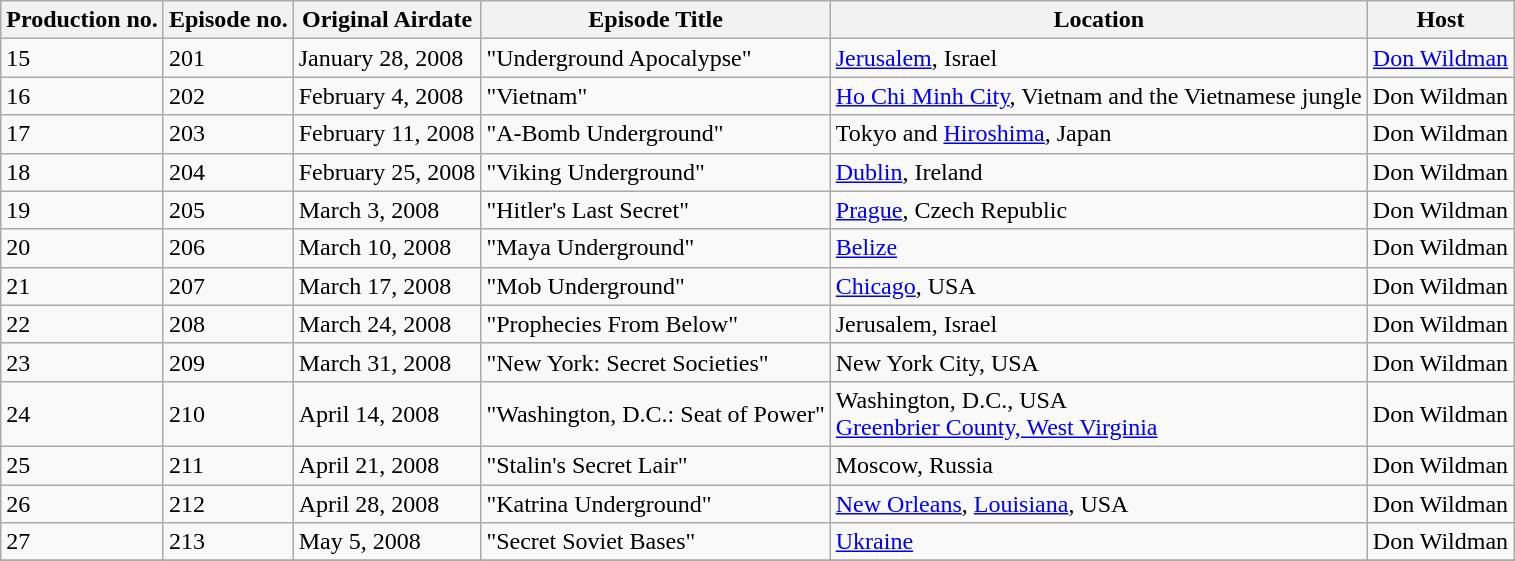<table class="wikitable sortable">
<tr>
<th>Production no.</th>
<th>Episode no.</th>
<th>Original Airdate</th>
<th>Episode Title</th>
<th>Location</th>
<th>Host</th>
</tr>
<tr>
<td>15</td>
<td>201</td>
<td>January 28, 2008</td>
<td>"Underground Apocalypse"</td>
<td><a href='#'>Jerusalem</a>, Israel</td>
<td><a href='#'>Don Wildman</a></td>
</tr>
<tr>
<td>16</td>
<td>202</td>
<td>February 4, 2008</td>
<td>"Vietnam"</td>
<td><a href='#'>Ho Chi Minh City</a>, Vietnam and the Vietnamese jungle</td>
<td>Don Wildman</td>
</tr>
<tr>
<td>17</td>
<td>203</td>
<td>February 11, 2008</td>
<td>"A-Bomb Underground"</td>
<td>Tokyo and <a href='#'>Hiroshima</a>, Japan</td>
<td>Don Wildman</td>
</tr>
<tr>
<td>18</td>
<td>204</td>
<td>February 25, 2008</td>
<td>"Viking Underground"</td>
<td><a href='#'>Dublin</a>, Ireland</td>
<td>Don Wildman</td>
</tr>
<tr>
<td>19</td>
<td>205</td>
<td>March 3, 2008</td>
<td>"Hitler's Last Secret"</td>
<td><a href='#'>Prague</a>, Czech Republic</td>
<td>Don Wildman</td>
</tr>
<tr>
<td>20</td>
<td>206</td>
<td>March 10, 2008</td>
<td>"Maya Underground"</td>
<td><a href='#'>Belize</a></td>
<td>Don Wildman</td>
</tr>
<tr>
<td>21</td>
<td>207</td>
<td>March 17, 2008</td>
<td>"Mob Underground"</td>
<td><a href='#'>Chicago</a>, USA</td>
<td>Don Wildman</td>
</tr>
<tr>
<td>22</td>
<td>208</td>
<td>March 24, 2008</td>
<td>"Prophecies From Below"</td>
<td>Jerusalem, Israel</td>
<td>Don Wildman</td>
</tr>
<tr>
<td>23</td>
<td>209</td>
<td>March 31, 2008</td>
<td>"New York: Secret Societies"</td>
<td>New York City, USA</td>
<td>Don Wildman</td>
</tr>
<tr>
<td>24</td>
<td>210</td>
<td>April 14, 2008</td>
<td>"Washington, D.C.: Seat of Power"</td>
<td>Washington, D.C., USA<br><a href='#'>Greenbrier County, West Virginia</a></td>
<td>Don Wildman</td>
</tr>
<tr>
<td>25</td>
<td>211</td>
<td>April 21, 2008</td>
<td>"Stalin's Secret Lair"</td>
<td>Moscow, Russia</td>
<td>Don Wildman</td>
</tr>
<tr>
<td>26</td>
<td>212</td>
<td>April 28, 2008</td>
<td>"Katrina Underground"</td>
<td><a href='#'>New Orleans</a>, <a href='#'>Louisiana</a>, USA</td>
<td>Don Wildman</td>
</tr>
<tr>
<td>27</td>
<td>213</td>
<td>May 5, 2008</td>
<td>"Secret Soviet Bases"</td>
<td><a href='#'>Ukraine</a></td>
<td>Don Wildman</td>
</tr>
<tr>
</tr>
</table>
